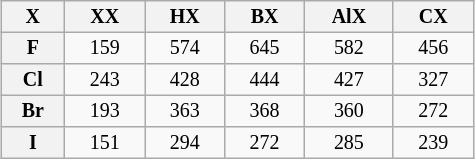<table class="wikitable" style="float:right; margin-top:0; margin-left:1em; text-align:center; font-size:10pt; line-height:11pt; width:25%;">
<tr>
<th>X</th>
<th>XX</th>
<th>HX</th>
<th>BX</th>
<th>AlX</th>
<th>CX</th>
</tr>
<tr>
<th>F</th>
<td>159</td>
<td>574</td>
<td>645</td>
<td>582</td>
<td>456</td>
</tr>
<tr>
<th>Cl</th>
<td>243</td>
<td>428</td>
<td>444</td>
<td>427</td>
<td>327</td>
</tr>
<tr>
<th>Br</th>
<td>193</td>
<td>363</td>
<td>368</td>
<td>360</td>
<td>272</td>
</tr>
<tr>
<th>I</th>
<td>151</td>
<td>294</td>
<td>272</td>
<td>285</td>
<td>239</td>
</tr>
</table>
